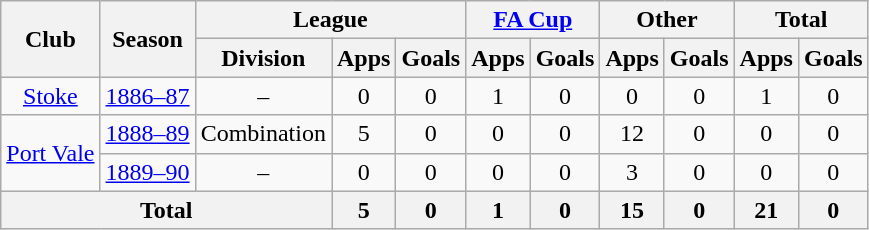<table class="wikitable" style="text-align:center">
<tr>
<th rowspan="2">Club</th>
<th rowspan="2">Season</th>
<th colspan="3">League</th>
<th colspan="2"><a href='#'>FA Cup</a></th>
<th colspan="2">Other</th>
<th colspan="2">Total</th>
</tr>
<tr>
<th>Division</th>
<th>Apps</th>
<th>Goals</th>
<th>Apps</th>
<th>Goals</th>
<th>Apps</th>
<th>Goals</th>
<th>Apps</th>
<th>Goals</th>
</tr>
<tr>
<td><a href='#'>Stoke</a></td>
<td><a href='#'>1886–87</a></td>
<td>–</td>
<td>0</td>
<td>0</td>
<td>1</td>
<td>0</td>
<td>0</td>
<td>0</td>
<td>1</td>
<td>0</td>
</tr>
<tr>
<td rowspan="2"><a href='#'>Port Vale</a></td>
<td><a href='#'>1888–89</a></td>
<td>Combination</td>
<td>5</td>
<td>0</td>
<td>0</td>
<td>0</td>
<td>12</td>
<td>0</td>
<td>0</td>
<td>0</td>
</tr>
<tr>
<td><a href='#'>1889–90</a></td>
<td>–</td>
<td>0</td>
<td>0</td>
<td>0</td>
<td>0</td>
<td>3</td>
<td>0</td>
<td>0</td>
<td>0</td>
</tr>
<tr>
<th colspan="3">Total</th>
<th>5</th>
<th>0</th>
<th>1</th>
<th>0</th>
<th>15</th>
<th>0</th>
<th>21</th>
<th>0</th>
</tr>
</table>
